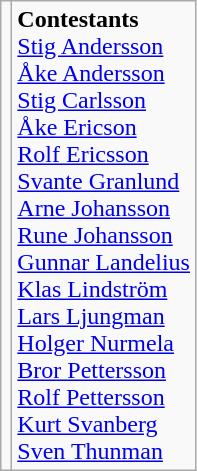<table class="wikitable" style="text-align:center">
<tr>
<td></td>
<td align=left><strong>Contestants</strong><br> <a href='#'>Stig Andersson</a> <br> <a href='#'>Åke Andersson</a> <br> <a href='#'>Stig Carlsson</a> <br> <a href='#'>Åke Ericson</a> <br> <a href='#'>Rolf Ericsson</a> <br> <a href='#'>Svante Granlund</a> <br> <a href='#'>Arne Johansson</a> <br> <a href='#'>Rune Johansson</a> <br> <a href='#'>Gunnar Landelius</a> <br> <a href='#'>Klas Lindström</a> <br> <a href='#'>Lars Ljungman</a> <br> <a href='#'>Holger Nurmela</a> <br> <a href='#'>Bror Pettersson</a> <br> <a href='#'>Rolf Pettersson</a> <br> <a href='#'>Kurt Svanberg</a> <br> <a href='#'>Sven Thunman</a></td>
</tr>
</table>
